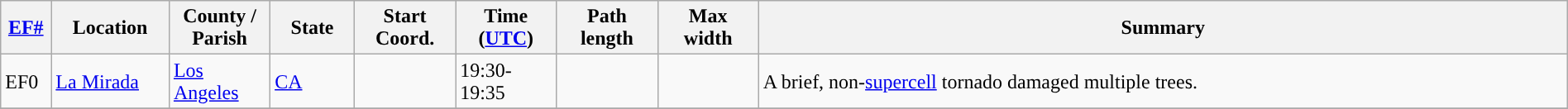<table class="wikitable sortable" style="width:100%;">
<tr>
<th scope="col"  style="width:3%; text-align:center;"><a href='#'>EF#</a></th>
<th scope="col"  style="width:7%; text-align:center;" class="unsortable">Location</th>
<th scope="col"  style="width:6%; text-align:center;" class="unsortable">County / Parish</th>
<th scope="col"  style="width:5%; text-align:center;">State</th>
<th scope="col"  style="width:6%; text-align:center;">Start Coord.</th>
<th scope="col"  style="width:6%; text-align:center;">Time (<a href='#'>UTC</a>)</th>
<th scope="col"  style="width:6%; text-align:center;">Path length</th>
<th scope="col"  style="width:6%; text-align:center;">Max width</th>
<th scope="col" class="unsortable" style="width:48%; text-align:center;">Summary</th>
</tr>
<tr>
<td>EF0</td>
<td><a href='#'>La Mirada</a></td>
<td><a href='#'>Los Angeles</a></td>
<td><a href='#'>CA</a></td>
<td></td>
<td>19:30-19:35</td>
<td></td>
<td></td>
<td>A brief, non-<a href='#'>supercell</a> tornado damaged multiple trees.</td>
</tr>
<tr>
</tr>
</table>
